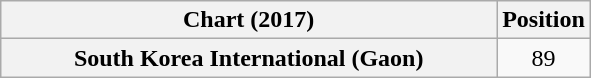<table class="wikitable plainrowheaders" style="text-align:center">
<tr>
<th scope="col" style="width:20.2em;">Chart (2017)</th>
<th scope="col">Position</th>
</tr>
<tr>
<th scope="row">South Korea International (Gaon)</th>
<td>89</td>
</tr>
</table>
